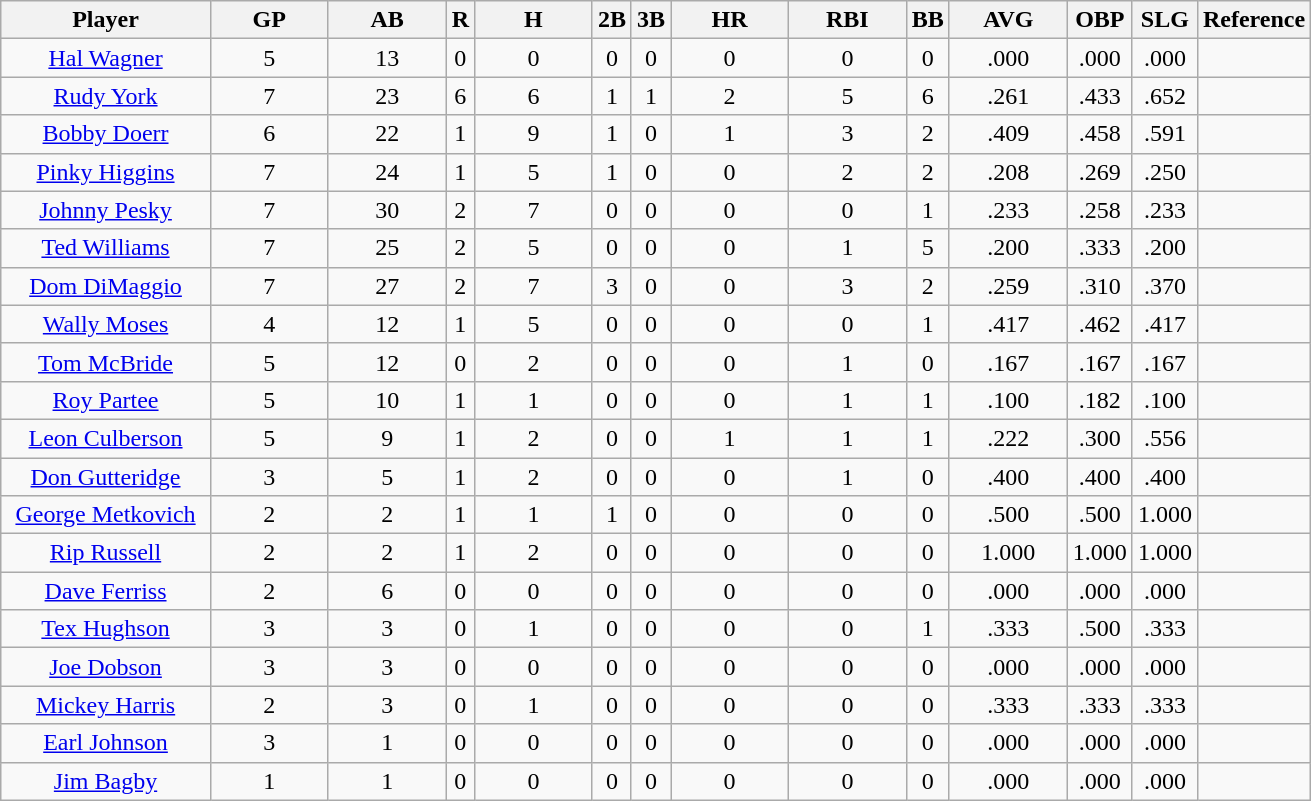<table class="wikitable sortable" style="text-align:center">
<tr>
<th width="16%">Player</th>
<th width="9%">GP</th>
<th width="9%">AB</th>
<th>R</th>
<th width="9%">H</th>
<th>2B</th>
<th>3B</th>
<th width="9%">HR</th>
<th width="9%">RBI</th>
<th>BB</th>
<th width="9%">AVG</th>
<th>OBP</th>
<th>SLG</th>
<th>Reference</th>
</tr>
<tr>
<td><a href='#'>Hal Wagner</a></td>
<td>5</td>
<td>13</td>
<td>0</td>
<td>0</td>
<td>0</td>
<td>0</td>
<td>0</td>
<td>0</td>
<td>0</td>
<td>.000</td>
<td>.000</td>
<td>.000</td>
<td></td>
</tr>
<tr>
<td><a href='#'>Rudy York</a></td>
<td>7</td>
<td>23</td>
<td>6</td>
<td>6</td>
<td>1</td>
<td>1</td>
<td>2</td>
<td>5</td>
<td>6</td>
<td>.261</td>
<td>.433</td>
<td>.652</td>
<td></td>
</tr>
<tr>
<td><a href='#'>Bobby Doerr</a></td>
<td>6</td>
<td>22</td>
<td>1</td>
<td>9</td>
<td>1</td>
<td>0</td>
<td>1</td>
<td>3</td>
<td>2</td>
<td>.409</td>
<td>.458</td>
<td>.591</td>
<td></td>
</tr>
<tr>
<td><a href='#'>Pinky Higgins</a></td>
<td>7</td>
<td>24</td>
<td>1</td>
<td>5</td>
<td>1</td>
<td>0</td>
<td>0</td>
<td>2</td>
<td>2</td>
<td>.208</td>
<td>.269</td>
<td>.250</td>
<td></td>
</tr>
<tr>
<td><a href='#'>Johnny Pesky</a></td>
<td>7</td>
<td>30</td>
<td>2</td>
<td>7</td>
<td>0</td>
<td>0</td>
<td>0</td>
<td>0</td>
<td>1</td>
<td>.233</td>
<td>.258</td>
<td>.233</td>
<td></td>
</tr>
<tr>
<td><a href='#'>Ted Williams</a></td>
<td>7</td>
<td>25</td>
<td>2</td>
<td>5</td>
<td>0</td>
<td>0</td>
<td>0</td>
<td>1</td>
<td>5</td>
<td>.200</td>
<td>.333</td>
<td>.200</td>
<td></td>
</tr>
<tr>
<td><a href='#'>Dom DiMaggio</a></td>
<td>7</td>
<td>27</td>
<td>2</td>
<td>7</td>
<td>3</td>
<td>0</td>
<td>0</td>
<td>3</td>
<td>2</td>
<td>.259</td>
<td>.310</td>
<td>.370</td>
<td></td>
</tr>
<tr>
<td><a href='#'>Wally Moses</a></td>
<td>4</td>
<td>12</td>
<td>1</td>
<td>5</td>
<td>0</td>
<td>0</td>
<td>0</td>
<td>0</td>
<td>1</td>
<td>.417</td>
<td>.462</td>
<td>.417</td>
<td></td>
</tr>
<tr>
<td><a href='#'>Tom McBride</a></td>
<td>5</td>
<td>12</td>
<td>0</td>
<td>2</td>
<td>0</td>
<td>0</td>
<td>0</td>
<td>1</td>
<td>0</td>
<td>.167</td>
<td>.167</td>
<td>.167</td>
<td></td>
</tr>
<tr>
<td><a href='#'>Roy Partee</a></td>
<td>5</td>
<td>10</td>
<td>1</td>
<td>1</td>
<td>0</td>
<td>0</td>
<td>0</td>
<td>1</td>
<td>1</td>
<td>.100</td>
<td>.182</td>
<td>.100</td>
<td></td>
</tr>
<tr>
<td><a href='#'>Leon Culberson</a></td>
<td>5</td>
<td>9</td>
<td>1</td>
<td>2</td>
<td>0</td>
<td>0</td>
<td>1</td>
<td>1</td>
<td>1</td>
<td>.222</td>
<td>.300</td>
<td>.556</td>
<td></td>
</tr>
<tr>
<td><a href='#'>Don Gutteridge</a></td>
<td>3</td>
<td>5</td>
<td>1</td>
<td>2</td>
<td>0</td>
<td>0</td>
<td>0</td>
<td>1</td>
<td>0</td>
<td>.400</td>
<td>.400</td>
<td>.400</td>
<td></td>
</tr>
<tr>
<td><a href='#'>George Metkovich</a></td>
<td>2</td>
<td>2</td>
<td>1</td>
<td>1</td>
<td>1</td>
<td>0</td>
<td>0</td>
<td>0</td>
<td>0</td>
<td>.500</td>
<td>.500</td>
<td>1.000</td>
<td></td>
</tr>
<tr>
<td><a href='#'>Rip Russell</a></td>
<td>2</td>
<td>2</td>
<td>1</td>
<td>2</td>
<td>0</td>
<td>0</td>
<td>0</td>
<td>0</td>
<td>0</td>
<td>1.000</td>
<td>1.000</td>
<td>1.000</td>
<td></td>
</tr>
<tr>
<td><a href='#'>Dave Ferriss</a></td>
<td>2</td>
<td>6</td>
<td>0</td>
<td>0</td>
<td>0</td>
<td>0</td>
<td>0</td>
<td>0</td>
<td>0</td>
<td>.000</td>
<td>.000</td>
<td>.000</td>
<td></td>
</tr>
<tr>
<td><a href='#'>Tex Hughson</a></td>
<td>3</td>
<td>3</td>
<td>0</td>
<td>1</td>
<td>0</td>
<td>0</td>
<td>0</td>
<td>0</td>
<td>1</td>
<td>.333</td>
<td>.500</td>
<td>.333</td>
<td></td>
</tr>
<tr>
<td><a href='#'>Joe Dobson</a></td>
<td>3</td>
<td>3</td>
<td>0</td>
<td>0</td>
<td>0</td>
<td>0</td>
<td>0</td>
<td>0</td>
<td>0</td>
<td>.000</td>
<td>.000</td>
<td>.000</td>
<td></td>
</tr>
<tr>
<td><a href='#'>Mickey Harris</a></td>
<td>2</td>
<td>3</td>
<td>0</td>
<td>1</td>
<td>0</td>
<td>0</td>
<td>0</td>
<td>0</td>
<td>0</td>
<td>.333</td>
<td>.333</td>
<td>.333</td>
<td></td>
</tr>
<tr>
<td><a href='#'>Earl Johnson</a></td>
<td>3</td>
<td>1</td>
<td>0</td>
<td>0</td>
<td>0</td>
<td>0</td>
<td>0</td>
<td>0</td>
<td>0</td>
<td>.000</td>
<td>.000</td>
<td>.000</td>
<td></td>
</tr>
<tr>
<td><a href='#'>Jim Bagby</a></td>
<td>1</td>
<td>1</td>
<td>0</td>
<td>0</td>
<td>0</td>
<td>0</td>
<td>0</td>
<td>0</td>
<td>0</td>
<td>.000</td>
<td>.000</td>
<td>.000</td>
<td></td>
</tr>
</table>
